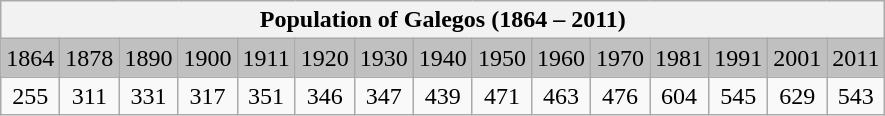<table class="wikitable">
<tr>
<th colspan="15">Population of Galegos (1864 – 2011) </th>
</tr>
<tr bgcolor="#C0C0C0">
<td align="center">1864</td>
<td align="center">1878</td>
<td align="center">1890</td>
<td align="center">1900</td>
<td align="center">1911</td>
<td align="center">1920</td>
<td align="center">1930</td>
<td align="center">1940</td>
<td align="center">1950</td>
<td align="center">1960</td>
<td align="center">1970</td>
<td align="center">1981</td>
<td align="center">1991</td>
<td align="center">2001</td>
<td align="center">2011</td>
</tr>
<tr>
<td align="center">255</td>
<td align="center">311</td>
<td align="center">331</td>
<td align="center">317</td>
<td align="center">351</td>
<td align="center">346</td>
<td align="center">347</td>
<td align="center">439</td>
<td align="center">471</td>
<td align="center">463</td>
<td align="center">476</td>
<td align="center">604</td>
<td align="center">545</td>
<td align="center">629</td>
<td align="center">543</td>
</tr>
</table>
